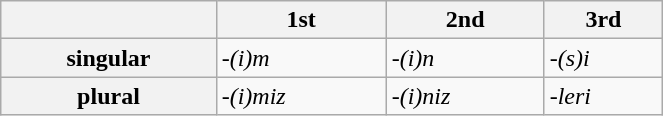<table class="wikitable" style="min-width: 35%;">
<tr>
<th></th>
<th>1st</th>
<th>2nd</th>
<th>3rd</th>
</tr>
<tr>
<th>singular</th>
<td><em>-(i)m</em></td>
<td><em>-(i)n</em></td>
<td><em>-(s)i</em></td>
</tr>
<tr>
<th>plural</th>
<td><em>-(i)miz</em></td>
<td><em>-(i)niz</em></td>
<td><em>-leri</em></td>
</tr>
</table>
